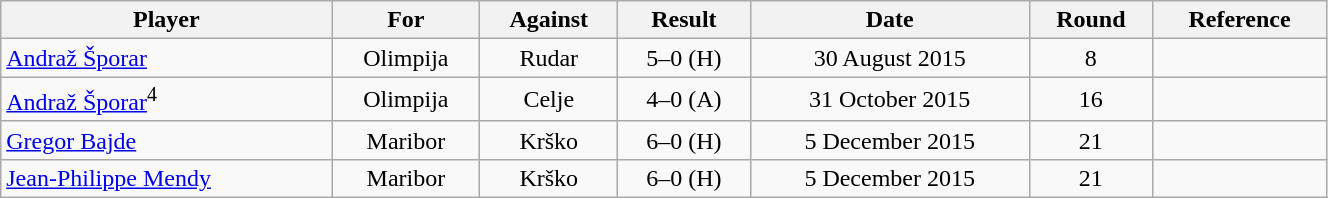<table class="wikitable sortable" style="text-align:center; width:70%">
<tr>
<th>Player</th>
<th>For</th>
<th>Against</th>
<th>Result</th>
<th>Date</th>
<th>Round</th>
<th>Reference</th>
</tr>
<tr>
<td align="left"> <a href='#'>Andraž Šporar</a></td>
<td>Olimpija</td>
<td>Rudar</td>
<td style="text-align:center">5–0 (H)</td>
<td>30 August 2015</td>
<td style="text-align:center">8</td>
<td></td>
</tr>
<tr>
<td align="left"> <a href='#'>Andraž Šporar</a><sup>4</sup></td>
<td>Olimpija</td>
<td>Celje</td>
<td style="text-align:center">4–0 (A)</td>
<td>31 October 2015</td>
<td style="text-align:center">16</td>
<td></td>
</tr>
<tr>
<td align="left"> <a href='#'>Gregor Bajde</a></td>
<td>Maribor</td>
<td>Krško</td>
<td style="text-align:center">6–0 (H)</td>
<td>5 December 2015</td>
<td style="text-align:center">21</td>
<td></td>
</tr>
<tr>
<td align="left"> <a href='#'>Jean-Philippe Mendy</a></td>
<td>Maribor</td>
<td>Krško</td>
<td style="text-align:center">6–0 (H)</td>
<td>5 December 2015</td>
<td style="text-align:center">21</td>
<td></td>
</tr>
</table>
